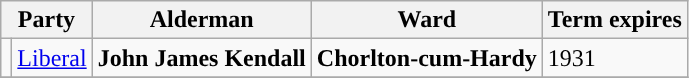<table class="wikitable">
<tr>
<th colspan="2">Party</th>
<th>Alderman</th>
<th>Ward</th>
<th>Term expires</th>
</tr>
<tr>
<td style="background-color:"></td>
<td><a href='#'>Liberal</a></td>
<td><strong>John James Kendall</strong></td>
<td><strong>Chorlton-cum-Hardy</strong></td>
<td>1931</td>
</tr>
<tr>
</tr>
</table>
